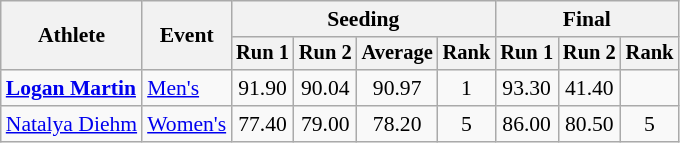<table class=wikitable style=font-size:90%;text-align:center>
<tr>
<th rowspan=2>Athlete</th>
<th rowspan=2>Event</th>
<th colspan=4>Seeding</th>
<th colspan=3>Final</th>
</tr>
<tr style=font-size:95%>
<th>Run 1</th>
<th>Run 2</th>
<th>Average</th>
<th>Rank</th>
<th>Run 1</th>
<th>Run 2</th>
<th>Rank</th>
</tr>
<tr>
<td align=left><strong><a href='#'>Logan Martin</a></strong></td>
<td align=left><a href='#'>Men's</a></td>
<td>91.90</td>
<td>90.04</td>
<td>90.97</td>
<td>1</td>
<td>93.30</td>
<td>41.40</td>
<td></td>
</tr>
<tr>
<td align=left><a href='#'>Natalya Diehm</a></td>
<td align=left><a href='#'>Women's</a></td>
<td>77.40</td>
<td>79.00</td>
<td>78.20</td>
<td>5</td>
<td>86.00</td>
<td>80.50</td>
<td>5</td>
</tr>
</table>
